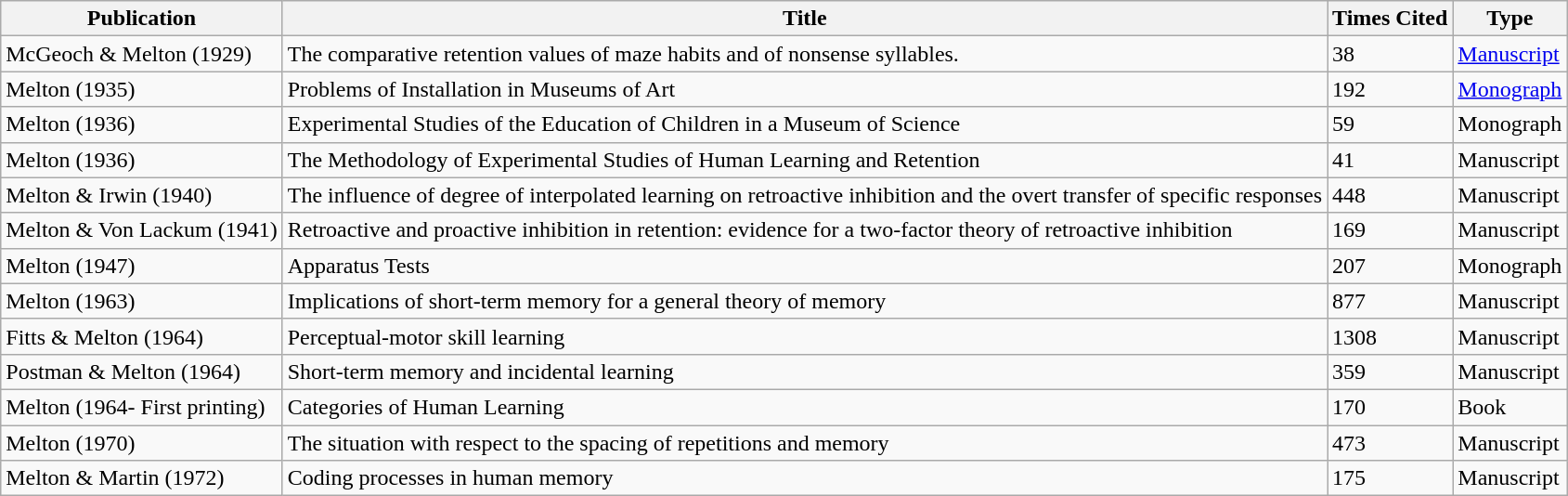<table class="wikitable">
<tr>
<th>Publication</th>
<th>Title</th>
<th>Times Cited</th>
<th>Type</th>
</tr>
<tr>
<td>McGeoch & Melton (1929) </td>
<td>The comparative retention values of maze habits and of nonsense syllables.</td>
<td>38</td>
<td><a href='#'>Manuscript</a></td>
</tr>
<tr>
<td>Melton (1935) </td>
<td>Problems of Installation in Museums of Art</td>
<td>192</td>
<td><a href='#'>Monograph</a></td>
</tr>
<tr>
<td>Melton (1936) </td>
<td>Experimental Studies of the Education of Children in a Museum of Science</td>
<td>59</td>
<td>Monograph</td>
</tr>
<tr>
<td>Melton (1936) </td>
<td>The Methodology of Experimental Studies of Human Learning and Retention</td>
<td>41</td>
<td>Manuscript</td>
</tr>
<tr>
<td>Melton & Irwin (1940) </td>
<td>The influence of degree of interpolated learning on retroactive inhibition and the overt transfer of specific responses</td>
<td>448</td>
<td>Manuscript</td>
</tr>
<tr>
<td>Melton & Von Lackum (1941) </td>
<td>Retroactive and proactive inhibition in retention: evidence for a two-factor theory of retroactive inhibition</td>
<td>169</td>
<td>Manuscript</td>
</tr>
<tr>
<td>Melton (1947) </td>
<td>Apparatus Tests</td>
<td>207</td>
<td>Monograph</td>
</tr>
<tr>
<td>Melton (1963) </td>
<td>Implications of short-term memory for a general theory of memory</td>
<td>877</td>
<td>Manuscript</td>
</tr>
<tr>
<td>Fitts & Melton (1964) </td>
<td>Perceptual-motor skill learning</td>
<td>1308</td>
<td>Manuscript</td>
</tr>
<tr>
<td>Postman & Melton (1964) </td>
<td>Short-term memory and incidental learning</td>
<td>359</td>
<td>Manuscript</td>
</tr>
<tr>
<td>Melton (1964- First printing) </td>
<td>Categories of Human Learning</td>
<td>170</td>
<td>Book</td>
</tr>
<tr>
<td>Melton (1970) </td>
<td>The situation with respect to the spacing of repetitions and memory</td>
<td>473</td>
<td>Manuscript</td>
</tr>
<tr>
<td>Melton & Martin (1972) </td>
<td>Coding processes in human memory</td>
<td>175</td>
<td>Manuscript</td>
</tr>
</table>
